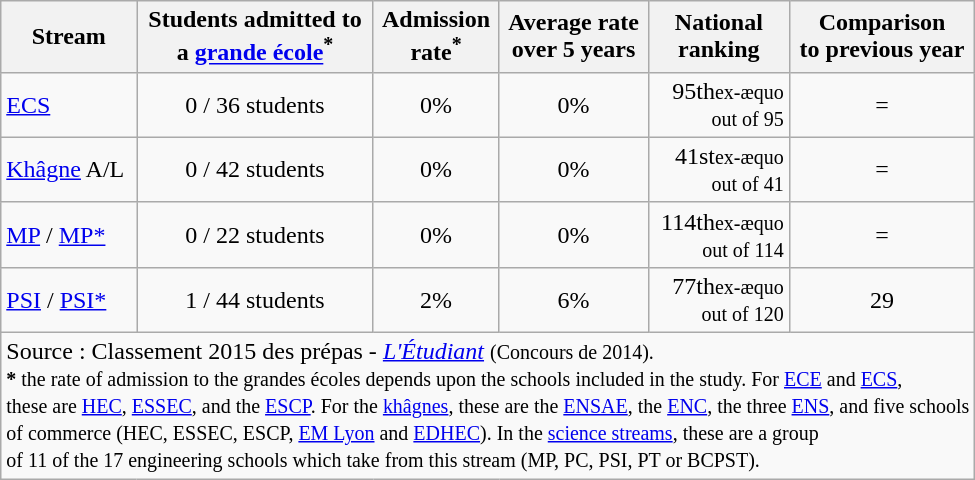<table class="wikitable centre" style="text-align:right">
<tr>
<th>Stream</th>
<th>Students admitted to <br>a <a href='#'>grande école</a><sup>*</sup></th>
<th>Admission<br>rate<sup>*</sup></th>
<th>Average rate<br>over 5 years</th>
<th>National<br>ranking</th>
<th>Comparison<br>to previous year</th>
</tr>
<tr>
<td align=left><a href='#'>ECS</a></td>
<td align="center">0 / 36 students</td>
<td align="center">0%</td>
<td align="center">0%</td>
<td align="right">95th<small>ex-æquo</small><br><small>out of 95</small></td>
<td align="center">=</td>
</tr>
<tr>
<td align=left><a href='#'>Khâgne</a> A/L </td>
<td align="center">0 / 42 students</td>
<td align="center">0%</td>
<td align="center">0%</td>
<td align="right">41st<small>ex-æquo</small><br><small>out of 41</small></td>
<td align="center">=</td>
</tr>
<tr>
<td align=left><a href='#'>MP</a> / <a href='#'>MP*</a></td>
<td align="center">0 / 22 students</td>
<td align="center">0%</td>
<td align="center">0%</td>
<td align="right">114th<small>ex-æquo</small><br><small>out of 114</small></td>
<td align="center">=</td>
</tr>
<tr>
<td align=left><a href='#'>PSI</a> / <a href='#'>PSI*</a></td>
<td align="center">1 / 44 students</td>
<td align="center">2%</td>
<td align="center">6%</td>
<td align="right">77th<small>ex-æquo</small><br><small>out of 120</small></td>
<td align="center">29</td>
</tr>
<tr>
<td align="left" colspan="6">Source : Classement 2015 des prépas - <em><a href='#'>L'Étudiant</a></em> <small>(Concours de 2014).<br><strong>*</strong> the rate of admission to the grandes écoles depends upon the schools included in the study. For <a href='#'>ECE</a> and <a href='#'>ECS</a>,<br> these are <a href='#'>HEC</a>, <a href='#'>ESSEC</a>, and the <a href='#'>ESCP</a>. For the <a href='#'>khâgnes</a>, these are the <a href='#'>ENSAE</a>, the <a href='#'>ENC</a>, the three <a href='#'>ENS</a>, and five schools<br>of commerce (HEC, ESSEC, ESCP, <a href='#'>EM Lyon</a> and <a href='#'>EDHEC</a>). In the <a href='#'>science streams</a>, these are a group <br>of 11 of the 17 engineering schools which take from this stream (MP, PC, PSI, PT or BCPST).</small></td>
</tr>
</table>
